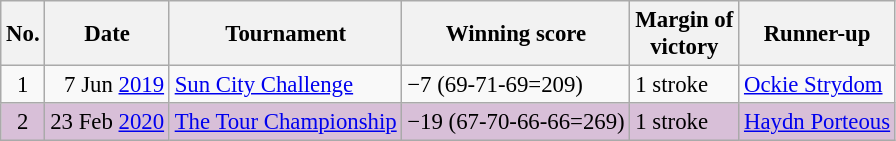<table class="wikitable" style="font-size:95%;">
<tr>
<th>No.</th>
<th>Date</th>
<th>Tournament</th>
<th>Winning score</th>
<th>Margin of<br>victory</th>
<th>Runner-up</th>
</tr>
<tr>
<td align=center>1</td>
<td align=right>7 Jun <a href='#'>2019</a></td>
<td><a href='#'>Sun City Challenge</a></td>
<td>−7 (69-71-69=209)</td>
<td>1 stroke</td>
<td> <a href='#'>Ockie Strydom</a></td>
</tr>
<tr style="background:thistle;">
<td align=center>2</td>
<td align=right>23 Feb <a href='#'>2020</a></td>
<td><a href='#'>The Tour Championship</a></td>
<td>−19 (67-70-66-66=269)</td>
<td>1 stroke</td>
<td> <a href='#'>Haydn Porteous</a></td>
</tr>
</table>
